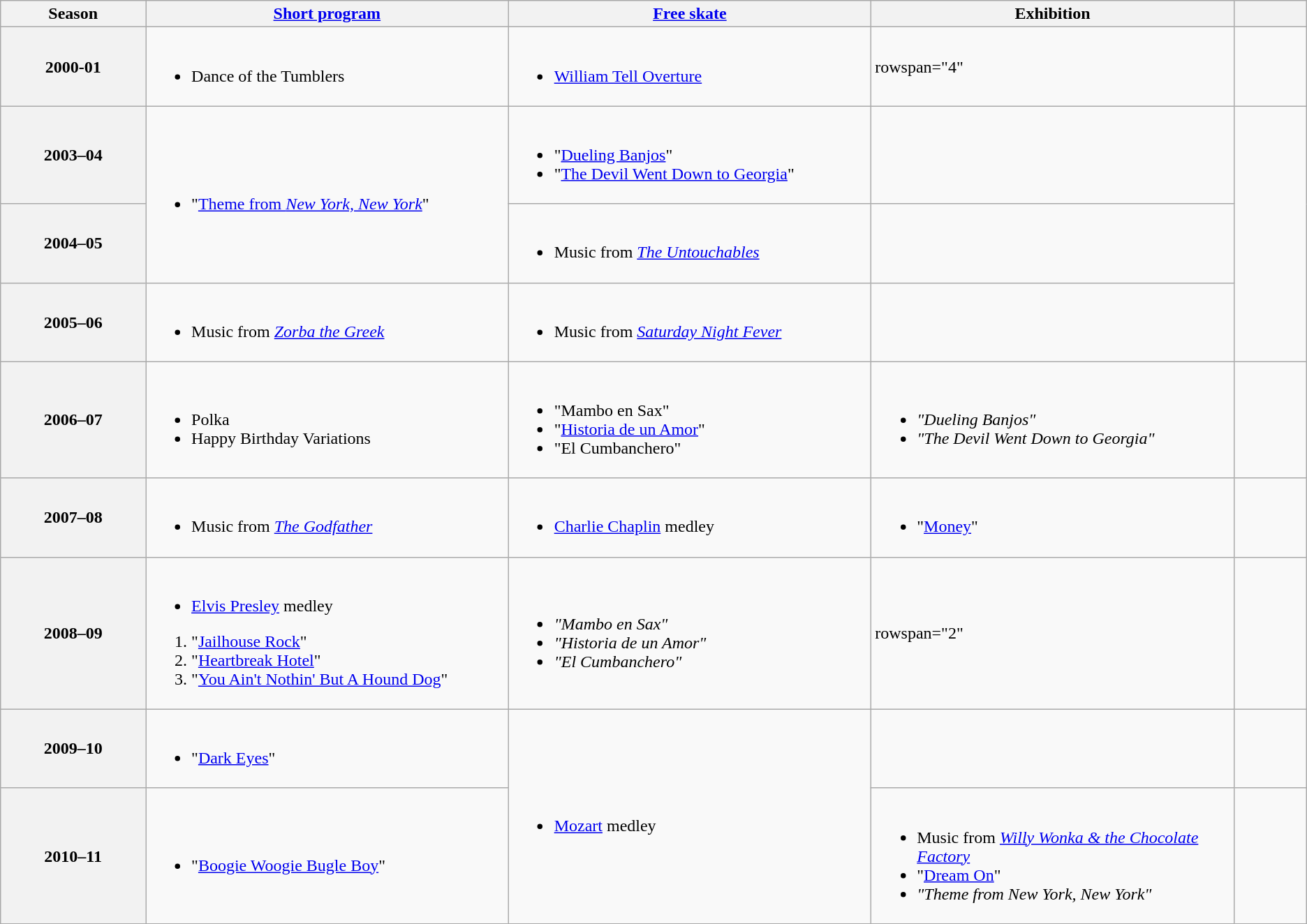<table class="wikitable unsortable" style="text-align:left">
<tr>
<th scope="col" style="text-align:center; width:10%">Season</th>
<th scope="col" style="text-align:center; width:25%"><a href='#'>Short program</a></th>
<th scope="col" style="text-align:center; width:25%"><a href='#'>Free skate</a></th>
<th scope="col" style="text-align:center; width:25%">Exhibition</th>
<th scope="col" style="text-align:center; width:5%"></th>
</tr>
<tr>
<th scope="row">2000-01</th>
<td><br><ul><li>Dance of the Tumblers<br></li></ul></td>
<td><br><ul><li><a href='#'>William Tell Overture</a><br></li></ul></td>
<td>rowspan="4" </td>
<td></td>
</tr>
<tr>
<th scope="row">2003–04</th>
<td rowspan="2"><br><ul><li>"<a href='#'>Theme from <em>New York, New York</em></a>"<br></li></ul></td>
<td><br><ul><li>"<a href='#'>Dueling Banjos</a>"</li><li>"<a href='#'>The Devil Went Down to Georgia</a>"</li></ul></td>
<td></td>
</tr>
<tr>
<th scope="row">2004–05</th>
<td><br><ul><li>Music from <em><a href='#'>The Untouchables</a></em><br></li></ul></td>
<td></td>
</tr>
<tr>
<th scope="row">2005–06</th>
<td><br><ul><li>Music from <em><a href='#'>Zorba the Greek</a></em></li></ul></td>
<td><br><ul><li>Music from <em><a href='#'>Saturday Night Fever</a></em></li></ul></td>
<td></td>
</tr>
<tr>
<th scope="row">2006–07</th>
<td><br><ul><li>Polka</li><li>Happy Birthday Variations<br></li></ul></td>
<td><br><ul><li>"Mambo en Sax"</li><li>"<a href='#'>Historia de un Amor</a>"</li><li>"El Cumbanchero"<br></li></ul></td>
<td><br><ul><li><em>"Dueling Banjos"</em></li><li><em>"The Devil Went Down to Georgia"</em></li></ul></td>
<td></td>
</tr>
<tr>
<th scope="row">2007–08</th>
<td><br><ul><li>Music from <em><a href='#'>The Godfather</a></em><br></li></ul></td>
<td><br><ul><li><a href='#'>Charlie Chaplin</a> medley</li></ul></td>
<td><br><ul><li>"<a href='#'>Money</a>"<br></li></ul></td>
<td></td>
</tr>
<tr>
<th scope="row">2008–09</th>
<td><br><ul><li><a href='#'>Elvis Presley</a> medley</li></ul><ol><li>"<a href='#'>Jailhouse Rock</a>"</li><li>"<a href='#'>Heartbreak Hotel</a>"</li><li>"<a href='#'>You Ain't Nothin' But A Hound Dog</a>"<br></li></ol></td>
<td><br><ul><li><em>"Mambo en Sax"</em></li><li><em>"Historia de un Amor"</em></li><li><em>"El Cumbanchero"</em></li></ul></td>
<td>rowspan="2" </td>
<td></td>
</tr>
<tr>
<th scope="row">2009–10</th>
<td><br><ul><li>"<a href='#'>Dark Eyes</a>"<br></li></ul></td>
<td rowspan="2"><br><ul><li><a href='#'>Mozart</a> medley</li></ul></td>
<td></td>
</tr>
<tr>
<th scope="row">2010–11</th>
<td><br><ul><li>"<a href='#'>Boogie Woogie Bugle Boy</a>"</li></ul></td>
<td><br><ul><li>Music from <em><a href='#'>Willy Wonka & the Chocolate Factory</a></em></li><li>"<a href='#'>Dream On</a>"<br></li><li><em>"Theme from New York, New York"</em></li></ul></td>
<td></td>
</tr>
</table>
